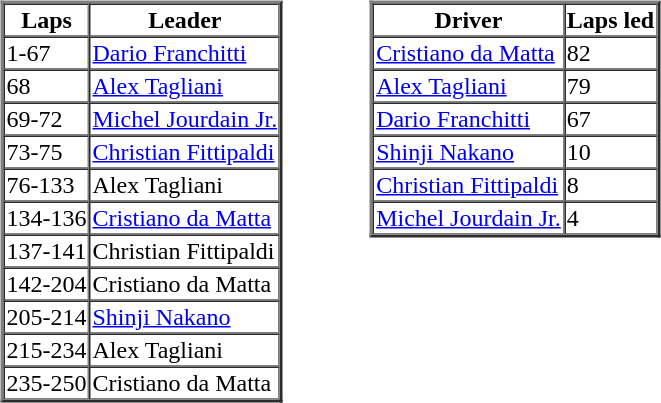<table>
<tr>
<td valign="top"><br><table border=2 cellspacing=0>
<tr>
<th>Laps</th>
<th>Leader</th>
</tr>
<tr>
<td>1-67</td>
<td><a href='#'>Dario Franchitti</a></td>
</tr>
<tr>
<td>68</td>
<td><a href='#'>Alex Tagliani</a></td>
</tr>
<tr>
<td>69-72</td>
<td><a href='#'>Michel Jourdain Jr.</a></td>
</tr>
<tr>
<td>73-75</td>
<td><a href='#'>Christian Fittipaldi</a></td>
</tr>
<tr>
<td>76-133</td>
<td>Alex Tagliani</td>
</tr>
<tr>
<td>134-136</td>
<td><a href='#'>Cristiano da Matta</a></td>
</tr>
<tr>
<td>137-141</td>
<td>Christian Fittipaldi</td>
</tr>
<tr>
<td>142-204</td>
<td>Cristiano da Matta</td>
</tr>
<tr>
<td>205-214</td>
<td><a href='#'>Shinji Nakano</a></td>
</tr>
<tr>
<td>215-234</td>
<td>Alex Tagliani</td>
</tr>
<tr>
<td>235-250</td>
<td>Cristiano da Matta</td>
</tr>
</table>
</td>
<td width="50"> </td>
<td valign="top"><br><table border=2 cellspacing=0>
<tr>
<th>Driver</th>
<th>Laps led</th>
</tr>
<tr>
<td><a href='#'>Cristiano da Matta</a></td>
<td>82</td>
</tr>
<tr>
<td><a href='#'>Alex Tagliani</a></td>
<td>79</td>
</tr>
<tr>
<td><a href='#'>Dario Franchitti</a></td>
<td>67</td>
</tr>
<tr>
<td><a href='#'>Shinji Nakano</a></td>
<td>10</td>
</tr>
<tr>
<td><a href='#'>Christian Fittipaldi</a></td>
<td>8</td>
</tr>
<tr>
<td><a href='#'>Michel Jourdain Jr.</a></td>
<td>4</td>
</tr>
</table>
</td>
</tr>
</table>
